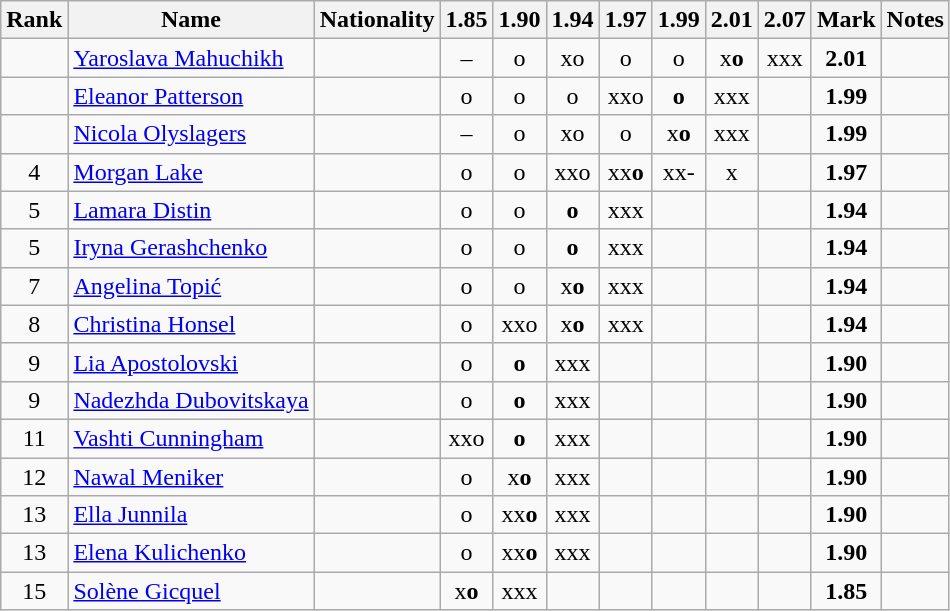<table class="wikitable sortable" style="text-align:center">
<tr>
<th>Rank</th>
<th>Name</th>
<th>Nationality</th>
<th>1.85</th>
<th>1.90</th>
<th>1.94</th>
<th>1.97</th>
<th>1.99</th>
<th>2.01</th>
<th>2.07</th>
<th>Mark</th>
<th>Notes</th>
</tr>
<tr>
<td></td>
<td align=left><a href='#'>Yaroslava Mahuchikh</a></td>
<td align=left></td>
<td>–</td>
<td>o</td>
<td>xo</td>
<td>o</td>
<td>o</td>
<td>x<strong>o</strong></td>
<td>xxx</td>
<td><strong>2.01</strong></td>
<td></td>
</tr>
<tr>
<td></td>
<td align=left><a href='#'>Eleanor Patterson</a></td>
<td align=left></td>
<td>o</td>
<td>o</td>
<td>o</td>
<td>xxo</td>
<td><strong>o</strong></td>
<td>xxx</td>
<td></td>
<td><strong>1.99</strong></td>
<td></td>
</tr>
<tr>
<td></td>
<td align=left><a href='#'>Nicola Olyslagers</a></td>
<td align=left></td>
<td>–</td>
<td>o</td>
<td>xo</td>
<td>o</td>
<td>x<strong>o</strong></td>
<td>xxx</td>
<td></td>
<td><strong>1.99</strong></td>
<td></td>
</tr>
<tr>
<td>4</td>
<td align=left><a href='#'>Morgan Lake</a></td>
<td align=left></td>
<td>o</td>
<td>o</td>
<td>xxo</td>
<td>xx<strong>o</strong></td>
<td>xx-</td>
<td>x</td>
<td></td>
<td><strong>1.97</strong></td>
<td></td>
</tr>
<tr>
<td>5</td>
<td align=left><a href='#'>Lamara Distin</a></td>
<td align=left></td>
<td>o</td>
<td>o</td>
<td><strong>o</strong></td>
<td>xxx</td>
<td></td>
<td></td>
<td></td>
<td><strong>1.94</strong></td>
<td></td>
</tr>
<tr>
<td>5</td>
<td align=left><a href='#'>Iryna Gerashchenko</a></td>
<td align=left></td>
<td>o</td>
<td>o</td>
<td><strong>o</strong></td>
<td>xxx</td>
<td></td>
<td></td>
<td></td>
<td><strong>1.94</strong></td>
<td></td>
</tr>
<tr>
<td>7</td>
<td align=left><a href='#'>Angelina Topić</a></td>
<td align=left></td>
<td>o</td>
<td>o</td>
<td>x<strong>o</strong></td>
<td>xxx</td>
<td></td>
<td></td>
<td></td>
<td><strong>1.94</strong></td>
<td></td>
</tr>
<tr>
<td>8</td>
<td align=left><a href='#'>Christina Honsel</a></td>
<td align=left></td>
<td>o</td>
<td>xxo</td>
<td>x<strong>o</strong></td>
<td>xxx</td>
<td></td>
<td></td>
<td></td>
<td><strong>1.94</strong></td>
<td></td>
</tr>
<tr>
<td>9</td>
<td align=left><a href='#'>Lia Apostolovski</a></td>
<td align=left></td>
<td>o</td>
<td><strong>o</strong></td>
<td>xxx</td>
<td></td>
<td></td>
<td></td>
<td></td>
<td><strong>1.90</strong></td>
<td></td>
</tr>
<tr>
<td>9</td>
<td align=left><a href='#'>Nadezhda Dubovitskaya</a></td>
<td align=left></td>
<td>o</td>
<td><strong>o</strong></td>
<td>xxx</td>
<td></td>
<td></td>
<td></td>
<td></td>
<td><strong>1.90</strong></td>
<td></td>
</tr>
<tr>
<td>11</td>
<td align=left><a href='#'>Vashti Cunningham</a></td>
<td align=left></td>
<td>xxo</td>
<td><strong>o</strong></td>
<td>xxx</td>
<td></td>
<td></td>
<td></td>
<td></td>
<td><strong>1.90</strong></td>
<td></td>
</tr>
<tr>
<td>12</td>
<td align=left><a href='#'>Nawal Meniker</a></td>
<td align=left></td>
<td>o</td>
<td>x<strong>o</strong></td>
<td>xxx</td>
<td></td>
<td></td>
<td></td>
<td></td>
<td><strong>1.90</strong></td>
<td></td>
</tr>
<tr>
<td>13</td>
<td align=left><a href='#'>Ella Junnila</a></td>
<td align=left></td>
<td>o</td>
<td>xx<strong>o</strong></td>
<td>xxx</td>
<td></td>
<td></td>
<td></td>
<td></td>
<td><strong>1.90</strong></td>
<td></td>
</tr>
<tr>
<td>13</td>
<td align=left><a href='#'>Elena Kulichenko</a></td>
<td align=left></td>
<td>o</td>
<td>xx<strong>o</strong></td>
<td>xxx</td>
<td></td>
<td></td>
<td></td>
<td></td>
<td><strong>1.90</strong></td>
<td></td>
</tr>
<tr>
<td>15</td>
<td align=left><a href='#'>Solène Gicquel</a></td>
<td align=left></td>
<td>x<strong>o</strong></td>
<td>xxx</td>
<td></td>
<td></td>
<td></td>
<td></td>
<td></td>
<td><strong>1.85</strong></td>
<td></td>
</tr>
</table>
